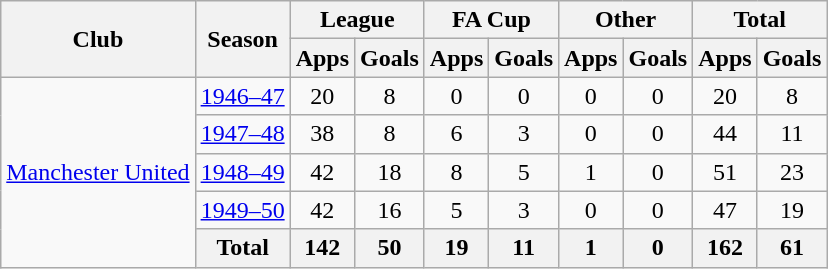<table class="wikitable" style="text-align:center">
<tr>
<th rowspan="2">Club</th>
<th rowspan="2">Season</th>
<th colspan="2">League</th>
<th colspan="2">FA Cup</th>
<th colspan="2">Other</th>
<th colspan="2">Total</th>
</tr>
<tr>
<th>Apps</th>
<th>Goals</th>
<th>Apps</th>
<th>Goals</th>
<th>Apps</th>
<th>Goals</th>
<th>Apps</th>
<th>Goals</th>
</tr>
<tr>
<td rowspan="5"><a href='#'>Manchester United</a></td>
<td><a href='#'>1946–47</a></td>
<td>20</td>
<td>8</td>
<td>0</td>
<td>0</td>
<td>0</td>
<td>0</td>
<td>20</td>
<td>8</td>
</tr>
<tr>
<td><a href='#'>1947–48</a></td>
<td>38</td>
<td>8</td>
<td>6</td>
<td>3</td>
<td>0</td>
<td>0</td>
<td>44</td>
<td>11</td>
</tr>
<tr>
<td><a href='#'>1948–49</a></td>
<td>42</td>
<td>18</td>
<td>8</td>
<td>5</td>
<td>1</td>
<td>0</td>
<td>51</td>
<td>23</td>
</tr>
<tr>
<td><a href='#'>1949–50</a></td>
<td>42</td>
<td>16</td>
<td>5</td>
<td>3</td>
<td>0</td>
<td>0</td>
<td>47</td>
<td>19</td>
</tr>
<tr>
<th>Total</th>
<th>142</th>
<th>50</th>
<th>19</th>
<th>11</th>
<th>1</th>
<th>0</th>
<th>162</th>
<th>61</th>
</tr>
</table>
